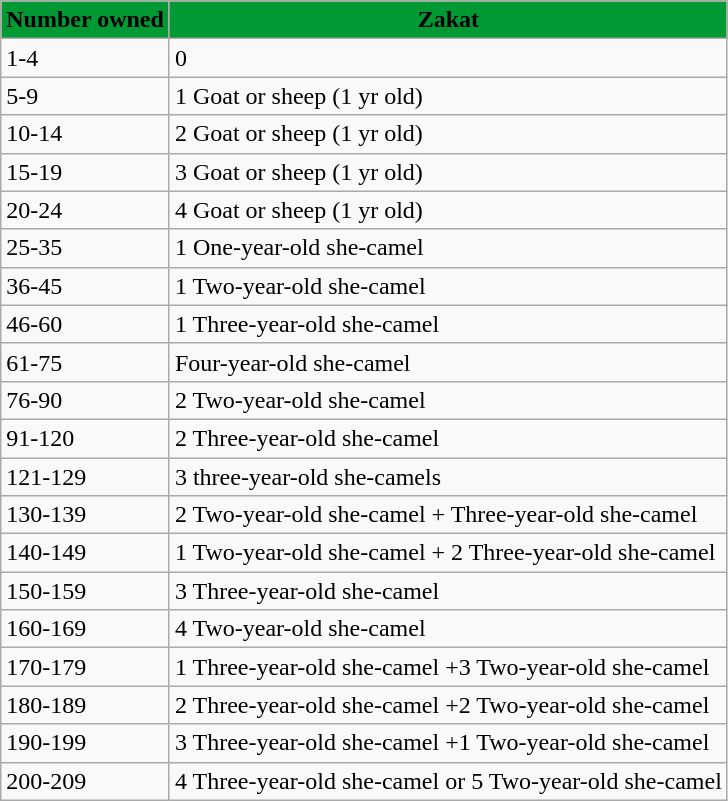<table class="wikitable">
<tr>
<th style="background:#093;">Number owned</th>
<th style="background:#093;">Zakat</th>
</tr>
<tr>
<td>1-4</td>
<td style="text-align:left;">0</td>
</tr>
<tr>
<td>5-9</td>
<td style="text-align:left;">1 Goat or sheep (1 yr old)</td>
</tr>
<tr>
<td>10-14</td>
<td style="text-align:left;">2 Goat or sheep (1 yr old)</td>
</tr>
<tr>
<td>15-19</td>
<td style="text-align:left;">3 Goat or sheep (1 yr old)</td>
</tr>
<tr>
<td>20-24</td>
<td style="text-align:left;">4  Goat or sheep (1 yr old)</td>
</tr>
<tr>
<td>25-35</td>
<td style="text-align:left;">1 One-year-old she-camel</td>
</tr>
<tr>
<td>36-45</td>
<td style="text-align:left;">1 Two-year-old she-camel</td>
</tr>
<tr>
<td>46-60</td>
<td style="text-align:left;">1 Three-year-old she-camel</td>
</tr>
<tr>
<td>61-75</td>
<td style="text-align:left;">Four-year-old she-camel</td>
</tr>
<tr>
<td>76-90</td>
<td style="text-align:left;">2 Two-year-old she-camel</td>
</tr>
<tr>
<td>91-120</td>
<td style="text-align:left;">2 Three-year-old she-camel</td>
</tr>
<tr>
<td>121-129</td>
<td style="text-align:left;">3 three-year-old she-camels</td>
</tr>
<tr>
<td>130-139</td>
<td style="text-align:left;">2 Two-year-old she-camel + Three-year-old she-camel</td>
</tr>
<tr>
<td>140-149</td>
<td style="text-align:left;">1 Two-year-old she-camel + 2 Three-year-old she-camel</td>
</tr>
<tr>
<td>150-159</td>
<td style="text-align:left;">3 Three-year-old she-camel</td>
</tr>
<tr>
<td>160-169</td>
<td style="text-align:left;">4 Two-year-old she-camel</td>
</tr>
<tr>
<td>170-179</td>
<td style="text-align:left;">1 Three-year-old she-camel  +3 Two-year-old she-camel</td>
</tr>
<tr>
<td>180-189</td>
<td style="text-align:left;">2 Three-year-old she-camel  +2 Two-year-old she-camel</td>
</tr>
<tr>
<td>190-199</td>
<td style="text-align:left;">3 Three-year-old she-camel  +1 Two-year-old she-camel</td>
</tr>
<tr>
<td>200-209</td>
<td style="text-align:left;">4 Three-year-old she-camel  or 5 Two-year-old she-camel</td>
</tr>
</table>
